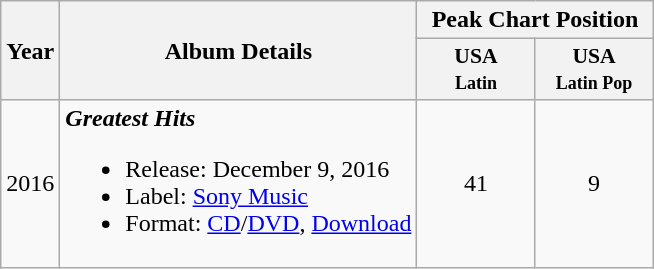<table class ="wikitable">
<tr>
<th rowspan="2">Year</th>
<th rowspan="2">Album Details</th>
<th colspan="2">Peak Chart Position</th>
</tr>
<tr>
<th scope="col" style="width:5em;font-size:90%;">USA<br><small>Latin</small><br></th>
<th scope="col" style="width:5em;font-size:90%;">USA<br><small>Latin Pop</small><br></th>
</tr>
<tr>
<td>2016</td>
<td><strong><em>Greatest Hits</em></strong><br><ul><li>Release: December 9, 2016</li><li>Label: <a href='#'>Sony Music</a></li><li>Format: <a href='#'>CD</a>/<a href='#'>DVD</a>, <a href='#'>Download</a></li></ul></td>
<td style="text-align:center;">41</td>
<td style="text-align:center;">9</td>
</tr>
</table>
